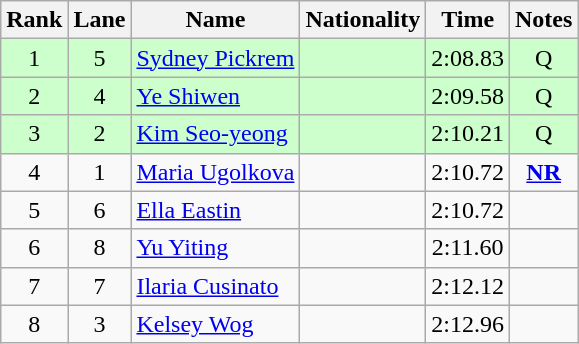<table class="wikitable sortable" style="text-align:center">
<tr>
<th>Rank</th>
<th>Lane</th>
<th>Name</th>
<th>Nationality</th>
<th>Time</th>
<th>Notes</th>
</tr>
<tr bgcolor=ccffcc>
<td>1</td>
<td>5</td>
<td align=left><a href='#'>Sydney Pickrem</a></td>
<td align=left></td>
<td>2:08.83</td>
<td>Q</td>
</tr>
<tr bgcolor=ccffcc>
<td>2</td>
<td>4</td>
<td align=left><a href='#'>Ye Shiwen</a></td>
<td align=left></td>
<td>2:09.58</td>
<td>Q</td>
</tr>
<tr bgcolor=ccffcc>
<td>3</td>
<td>2</td>
<td align=left><a href='#'>Kim Seo-yeong</a></td>
<td align=left></td>
<td>2:10.21</td>
<td>Q</td>
</tr>
<tr>
<td>4</td>
<td>1</td>
<td align=left><a href='#'>Maria Ugolkova</a></td>
<td align=left></td>
<td>2:10.72</td>
<td><strong><a href='#'>NR</a></strong></td>
</tr>
<tr>
<td>5</td>
<td>6</td>
<td align=left><a href='#'>Ella Eastin</a></td>
<td align=left></td>
<td>2:10.72</td>
<td></td>
</tr>
<tr>
<td>6</td>
<td>8</td>
<td align=left><a href='#'>Yu Yiting</a></td>
<td align=left></td>
<td>2:11.60</td>
<td></td>
</tr>
<tr>
<td>7</td>
<td>7</td>
<td align=left><a href='#'>Ilaria Cusinato</a></td>
<td align=left></td>
<td>2:12.12</td>
<td></td>
</tr>
<tr>
<td>8</td>
<td>3</td>
<td align=left><a href='#'>Kelsey Wog</a></td>
<td align=left></td>
<td>2:12.96</td>
<td></td>
</tr>
</table>
